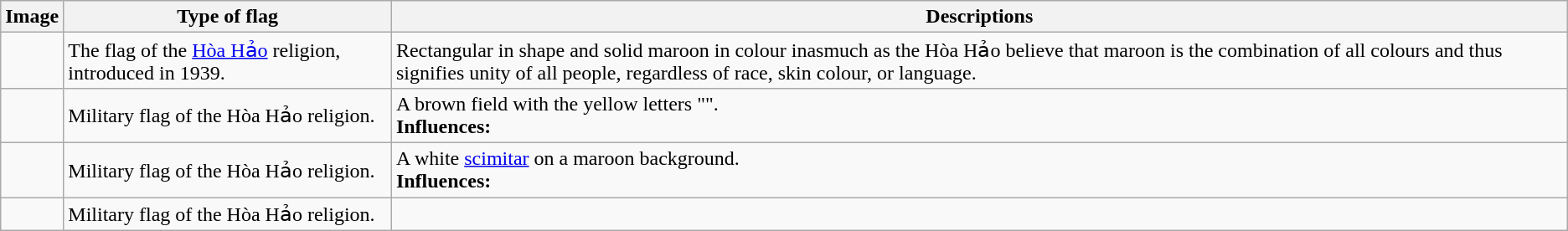<table class="wikitable">
<tr>
<th>Image</th>
<th>Type of flag</th>
<th>Descriptions</th>
</tr>
<tr>
<td></td>
<td>The flag of the <a href='#'>Hòa Hảo</a> religion, introduced in 1939.</td>
<td>Rectangular in shape and solid maroon in colour inasmuch as the Hòa Hảo believe that maroon is the combination of all colours and thus signifies unity of all people, regardless of race, skin colour, or language.</td>
</tr>
<tr>
<td></td>
<td>Military flag of the Hòa Hảo religion.</td>
<td>A brown field with the yellow letters "".<br><strong>Influences:</strong> </td>
</tr>
<tr>
<td></td>
<td>Military flag of the Hòa Hảo religion.</td>
<td>A  white <a href='#'>scimitar</a> on a maroon background.<br><strong>Influences:</strong> </td>
</tr>
<tr>
<td></td>
<td>Military flag of the Hòa Hảo religion.</td>
<td></td>
</tr>
</table>
